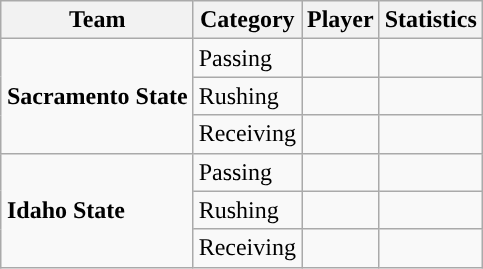<table class="wikitable" style="float: right;">
<tr>
<th>Team</th>
<th>Category</th>
<th>Player</th>
<th>Statistics</th>
</tr>
<tr>
<td rowspan=3><strong>Sacramento State</strong></td>
<td>Passing</td>
<td></td>
<td></td>
</tr>
<tr>
<td>Rushing</td>
<td></td>
<td></td>
</tr>
<tr>
<td>Receiving</td>
<td></td>
<td></td>
</tr>
<tr>
<td rowspan=3><strong>Idaho State</strong></td>
<td>Passing</td>
<td></td>
<td></td>
</tr>
<tr>
<td>Rushing</td>
<td></td>
<td></td>
</tr>
<tr>
<td>Receiving</td>
<td></td>
<td></td>
</tr>
</table>
